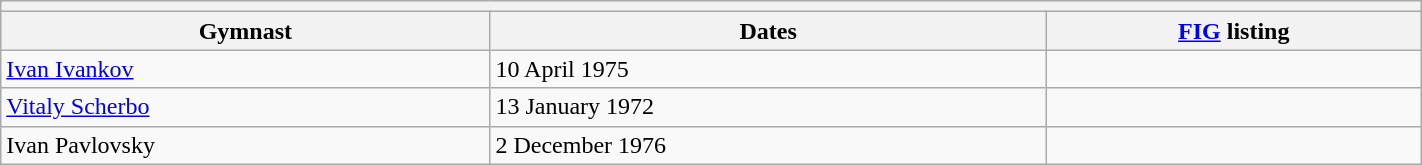<table class="wikitable mw-collapsible mw-collapsed" width="75%">
<tr>
<th colspan="3"></th>
</tr>
<tr>
<th>Gymnast</th>
<th>Dates</th>
<th><a href='#'>FIG</a> listing</th>
</tr>
<tr>
<td><a href='#'>Ivan Ivankov</a></td>
<td>10 April 1975</td>
<td></td>
</tr>
<tr>
<td><a href='#'>Vitaly Scherbo</a></td>
<td>13 January 1972</td>
<td></td>
</tr>
<tr>
<td>Ivan Pavlovsky</td>
<td>2 December 1976</td>
<td></td>
</tr>
</table>
